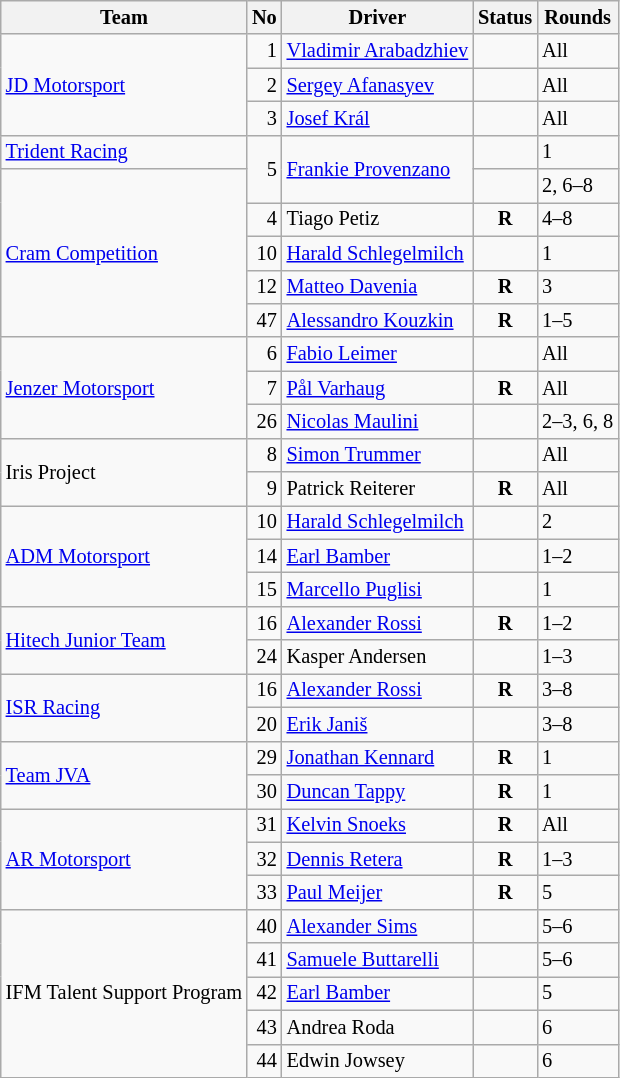<table class="wikitable" style="font-size: 85%">
<tr>
<th>Team</th>
<th>No</th>
<th>Driver</th>
<th>Status</th>
<th>Rounds</th>
</tr>
<tr>
<td rowspan=3> <a href='#'>JD Motorsport</a></td>
<td align=right>1</td>
<td nowrap> <a href='#'>Vladimir Arabadzhiev</a></td>
<td></td>
<td>All</td>
</tr>
<tr>
<td align=right>2</td>
<td> <a href='#'>Sergey Afanasyev</a></td>
<td></td>
<td>All</td>
</tr>
<tr>
<td align=right>3</td>
<td> <a href='#'>Josef Král</a></td>
<td></td>
<td>All</td>
</tr>
<tr>
<td> <a href='#'>Trident Racing</a></td>
<td align="right" rowspan=2>5</td>
<td rowspan=2> <a href='#'>Frankie Provenzano</a></td>
<td></td>
<td>1</td>
</tr>
<tr>
<td rowspan=5> <a href='#'>Cram Competition</a></td>
<td></td>
<td>2, 6–8</td>
</tr>
<tr>
<td align=right>4</td>
<td> Tiago Petiz</td>
<td align=center><strong><span>R</span></strong></td>
<td>4–8</td>
</tr>
<tr>
<td align=right>10</td>
<td> <a href='#'>Harald Schlegelmilch</a></td>
<td></td>
<td>1</td>
</tr>
<tr>
<td align=right>12</td>
<td> <a href='#'>Matteo Davenia</a></td>
<td align=center><strong><span>R</span></strong></td>
<td>3</td>
</tr>
<tr>
<td align=right>47</td>
<td> <a href='#'>Alessandro Kouzkin</a></td>
<td align=center><strong><span>R</span></strong></td>
<td>1–5</td>
</tr>
<tr>
<td rowspan=3> <a href='#'>Jenzer Motorsport</a></td>
<td align=right>6</td>
<td> <a href='#'>Fabio Leimer</a></td>
<td></td>
<td>All</td>
</tr>
<tr>
<td align=right>7</td>
<td> <a href='#'>Pål Varhaug</a></td>
<td align=center><strong><span>R</span></strong></td>
<td>All</td>
</tr>
<tr>
<td align=right>26</td>
<td> <a href='#'>Nicolas Maulini</a></td>
<td></td>
<td>2–3, 6, 8</td>
</tr>
<tr>
<td rowspan=2> Iris Project</td>
<td align=right>8</td>
<td> <a href='#'>Simon Trummer</a></td>
<td></td>
<td>All</td>
</tr>
<tr>
<td align=right>9</td>
<td> Patrick Reiterer</td>
<td align=center><strong><span>R</span></strong></td>
<td>All</td>
</tr>
<tr>
<td rowspan=3> <a href='#'>ADM Motorsport</a></td>
<td align=right>10</td>
<td nowrap> <a href='#'>Harald Schlegelmilch</a></td>
<td></td>
<td>2</td>
</tr>
<tr>
<td align=right>14</td>
<td> <a href='#'>Earl Bamber</a></td>
<td></td>
<td>1–2</td>
</tr>
<tr>
<td align=right>15</td>
<td> <a href='#'>Marcello Puglisi</a></td>
<td></td>
<td>1</td>
</tr>
<tr>
<td rowspan=2> <a href='#'>Hitech Junior Team</a></td>
<td align=right>16</td>
<td> <a href='#'>Alexander Rossi</a></td>
<td align=center><strong><span>R</span></strong></td>
<td>1–2</td>
</tr>
<tr>
<td align=right>24</td>
<td> Kasper Andersen</td>
<td></td>
<td>1–3</td>
</tr>
<tr>
<td rowspan=2> <a href='#'>ISR Racing</a></td>
<td align=right>16</td>
<td> <a href='#'>Alexander Rossi</a></td>
<td align=center><strong><span>R</span></strong></td>
<td>3–8</td>
</tr>
<tr>
<td align=right>20</td>
<td> <a href='#'>Erik Janiš</a></td>
<td></td>
<td>3–8</td>
</tr>
<tr>
<td rowspan=2> <a href='#'>Team JVA</a></td>
<td align=right>29</td>
<td> <a href='#'>Jonathan Kennard</a></td>
<td align=center><strong><span>R</span></strong></td>
<td>1</td>
</tr>
<tr>
<td align=right>30</td>
<td> <a href='#'>Duncan Tappy</a></td>
<td align=center><strong><span>R</span></strong></td>
<td>1</td>
</tr>
<tr>
<td rowspan=3> <a href='#'>AR Motorsport</a></td>
<td align=right>31</td>
<td> <a href='#'>Kelvin Snoeks</a></td>
<td align=center><strong><span>R</span></strong></td>
<td>All</td>
</tr>
<tr>
<td align=right>32</td>
<td> <a href='#'>Dennis Retera</a></td>
<td align=center><strong><span>R</span></strong></td>
<td>1–3</td>
</tr>
<tr>
<td align=right>33</td>
<td> <a href='#'>Paul Meijer</a></td>
<td align=center><strong><span>R</span></strong></td>
<td>5</td>
</tr>
<tr>
<td rowspan=5 nowrap>IFM Talent Support Program</td>
<td align=right>40</td>
<td> <a href='#'>Alexander Sims</a></td>
<td></td>
<td>5–6</td>
</tr>
<tr>
<td align=right>41</td>
<td> <a href='#'>Samuele Buttarelli</a></td>
<td></td>
<td>5–6</td>
</tr>
<tr>
<td align=right>42</td>
<td> <a href='#'>Earl Bamber</a></td>
<td></td>
<td>5</td>
</tr>
<tr>
<td align=right>43</td>
<td> Andrea Roda</td>
<td></td>
<td>6</td>
</tr>
<tr>
<td align=right>44</td>
<td> Edwin Jowsey</td>
<td></td>
<td>6</td>
</tr>
</table>
